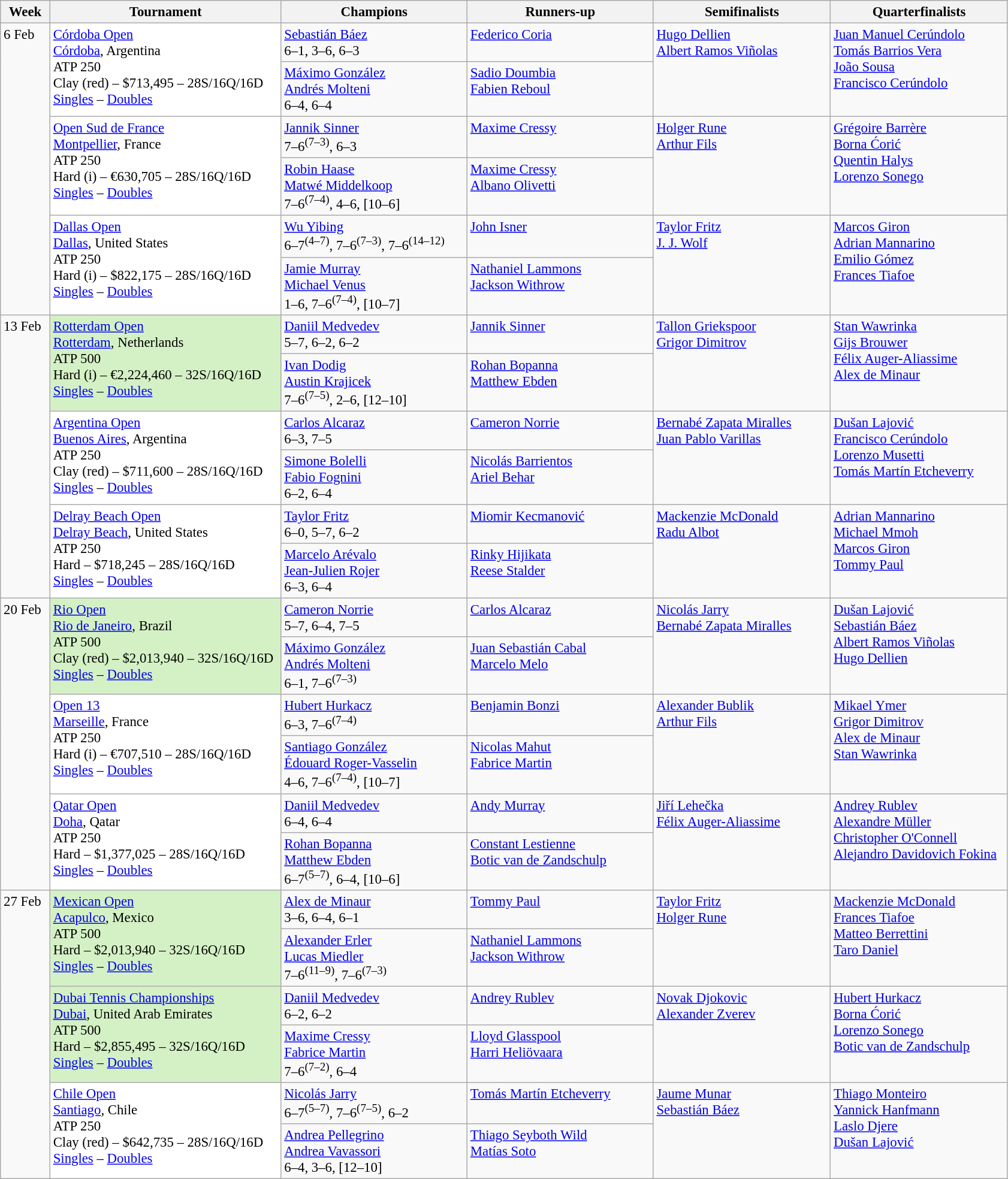<table class=wikitable style=font-size:95%>
<tr>
<th style="width:48px;">Week</th>
<th style="width:250px;">Tournament</th>
<th style="width:200px;">Champions</th>
<th style="width:200px;">Runners-up</th>
<th style="width:190px;">Semifinalists</th>
<th style="width:190px;">Quarterfinalists</th>
</tr>
<tr valign="top">
<td rowspan=6>6 Feb</td>
<td style="background:#fff;" rowspan="2"><a href='#'>Córdoba Open</a><br> <a href='#'>Córdoba</a>, Argentina <br> ATP 250 <br>Clay (red) – $713,495 – 28S/16Q/16D<br><a href='#'>Singles</a> – <a href='#'>Doubles</a></td>
<td> <a href='#'>Sebastián Báez</a> <br>6–1, 3–6, 6–3</td>
<td> <a href='#'>Federico Coria</a></td>
<td rowspan=2> <a href='#'>Hugo Dellien</a> <br>  <a href='#'>Albert Ramos Viñolas</a></td>
<td rowspan=2> <a href='#'>Juan Manuel Cerúndolo</a> <br>   <a href='#'>Tomás Barrios Vera</a> <br>  <a href='#'>João Sousa</a> <br>  <a href='#'>Francisco Cerúndolo</a></td>
</tr>
<tr valign="top">
<td> <a href='#'>Máximo González</a> <br>  <a href='#'>Andrés Molteni</a> <br>6–4, 6–4</td>
<td> <a href='#'>Sadio Doumbia</a> <br>  <a href='#'>Fabien Reboul</a></td>
</tr>
<tr valign="top">
<td style="background:#fff;" rowspan="2"><a href='#'>Open Sud de France</a><br><a href='#'>Montpellier</a>, France <br> ATP 250 <br>Hard (i) – €630,705 – 28S/16Q/16D<br><a href='#'>Singles</a> – <a href='#'>Doubles</a></td>
<td> <a href='#'>Jannik Sinner</a><br> 7–6<sup>(7–3)</sup>, 6–3</td>
<td> <a href='#'>Maxime Cressy</a></td>
<td rowspan=2> <a href='#'>Holger Rune</a> <br>  <a href='#'>Arthur Fils</a></td>
<td rowspan=2> <a href='#'>Grégoire Barrère</a> <br>  <a href='#'>Borna Ćorić</a> <br>  <a href='#'>Quentin Halys</a> <br>  <a href='#'>Lorenzo Sonego</a></td>
</tr>
<tr valign="top">
<td> <a href='#'>Robin Haase</a><br>  <a href='#'>Matwé Middelkoop</a> <br> 7–6<sup>(7–4)</sup>, 4–6, [10–6]</td>
<td> <a href='#'>Maxime Cressy</a> <br>  <a href='#'>Albano Olivetti</a></td>
</tr>
<tr valign="top">
<td style="background:#fff;" rowspan="2"><a href='#'>Dallas Open</a> <br> <a href='#'>Dallas</a>, United States<br>ATP 250 <br>Hard (i) – $822,175 – 28S/16Q/16D <br><a href='#'>Singles</a> – <a href='#'>Doubles</a></td>
<td> <a href='#'>Wu Yibing</a><br> 6–7<sup>(4–7)</sup>, 7–6<sup>(7–3)</sup>, 7–6<sup>(14–12)</sup></td>
<td> <a href='#'>John Isner</a></td>
<td rowspan=2> <a href='#'>Taylor Fritz</a><br>  <a href='#'>J. J. Wolf</a></td>
<td rowspan=2> <a href='#'>Marcos Giron</a> <br>  <a href='#'>Adrian Mannarino</a> <br>  <a href='#'>Emilio Gómez</a> <br>  <a href='#'>Frances Tiafoe</a></td>
</tr>
<tr valign="top">
<td> <a href='#'>Jamie Murray</a> <br>  <a href='#'>Michael Venus</a> <br> 1–6, 7–6<sup>(7–4)</sup>, [10–7]</td>
<td> <a href='#'>Nathaniel Lammons</a> <br>  <a href='#'>Jackson Withrow</a></td>
</tr>
<tr valign="top">
<td rowspan=6>13 Feb</td>
<td rowspan="2" style="background:#D4F1C5;"><a href='#'>Rotterdam Open</a><br> <a href='#'>Rotterdam</a>, Netherlands <br> ATP 500 <br>Hard (i) – €2,224,460 – 32S/16Q/16D <br><a href='#'>Singles</a> – <a href='#'>Doubles</a></td>
<td> <a href='#'>Daniil Medvedev</a> <br> 5–7, 6–2, 6–2</td>
<td> <a href='#'>Jannik Sinner</a></td>
<td rowspan=2> <a href='#'>Tallon Griekspoor</a> <br>  <a href='#'>Grigor Dimitrov</a></td>
<td rowspan=2> <a href='#'>Stan Wawrinka</a> <br>  <a href='#'>Gijs Brouwer</a> <br>  <a href='#'>Félix Auger-Aliassime</a> <br>  <a href='#'>Alex de Minaur</a></td>
</tr>
<tr style="vertical-align:top">
<td> <a href='#'>Ivan Dodig</a><br>  <a href='#'>Austin Krajicek</a><br>7–6<sup>(7–5)</sup>, 2–6, [12–10]</td>
<td> <a href='#'>Rohan Bopanna</a><br>  <a href='#'>Matthew Ebden</a></td>
</tr>
<tr valign="top">
<td style="background:#fff;" rowspan="2"><a href='#'>Argentina Open</a><br> <a href='#'>Buenos Aires</a>, Argentina<br>ATP 250 <br>Clay (red) – $711,600 – 28S/16Q/16D <br><a href='#'>Singles</a> – <a href='#'>Doubles</a></td>
<td> <a href='#'>Carlos Alcaraz</a> <br> 6–3, 7–5</td>
<td> <a href='#'>Cameron Norrie</a></td>
<td rowspan=2> <a href='#'>Bernabé Zapata Miralles</a> <br>  <a href='#'>Juan Pablo Varillas</a></td>
<td rowspan=2> <a href='#'>Dušan Lajović</a> <br>  <a href='#'>Francisco Cerúndolo</a> <br>  <a href='#'>Lorenzo Musetti</a><br>  <a href='#'>Tomás Martín Etcheverry</a></td>
</tr>
<tr style="vertical-align:top">
<td> <a href='#'>Simone Bolelli</a><br>  <a href='#'>Fabio Fognini</a><br>6–2, 6–4</td>
<td> <a href='#'>Nicolás Barrientos</a><br>  <a href='#'>Ariel Behar</a></td>
</tr>
<tr valign="top">
<td style="background:#fff;" rowspan="2"><a href='#'>Delray Beach Open</a><br> <a href='#'>Delray Beach</a>, United States<br>ATP 250 <br>Hard – $718,245 – 28S/16Q/16D <br><a href='#'>Singles</a> – <a href='#'>Doubles</a></td>
<td> <a href='#'>Taylor Fritz</a><br>6–0, 5–7, 6–2</td>
<td> <a href='#'>Miomir Kecmanović</a></td>
<td rowspan=2> <a href='#'>Mackenzie McDonald</a> <br>  <a href='#'>Radu Albot</a></td>
<td rowspan=2> <a href='#'>Adrian Mannarino</a><br>  <a href='#'>Michael Mmoh</a> <br>  <a href='#'>Marcos Giron</a> <br>  <a href='#'>Tommy Paul</a></td>
</tr>
<tr valign="top">
<td> <a href='#'>Marcelo Arévalo</a><br>  <a href='#'>Jean-Julien Rojer</a> <br>6–3, 6–4</td>
<td> <a href='#'>Rinky Hijikata</a><br>  <a href='#'>Reese Stalder</a></td>
</tr>
<tr valign="top">
<td rowspan=6>20 Feb</td>
<td style="background:#D4F1C5;" rowspan="2"><a href='#'>Rio Open</a><br> <a href='#'>Rio de Janeiro</a>, Brazil<br>ATP 500 <br>Clay (red) – $2,013,940 – 32S/16Q/16D <br><a href='#'>Singles</a> – <a href='#'>Doubles</a></td>
<td> <a href='#'>Cameron Norrie</a> <br> 5–7, 6–4, 7–5</td>
<td> <a href='#'>Carlos Alcaraz</a></td>
<td rowspan=2> <a href='#'>Nicolás Jarry</a> <br>  <a href='#'>Bernabé Zapata Miralles</a></td>
<td rowspan=2> <a href='#'>Dušan Lajović</a> <br>  <a href='#'>Sebastián Báez</a><br>  <a href='#'>Albert Ramos Viñolas</a><br>  <a href='#'>Hugo Dellien</a></td>
</tr>
<tr style="vertical-align:top">
<td> <a href='#'>Máximo González</a><br> <a href='#'>Andrés Molteni</a> <br> 6–1, 7–6<sup>(7–3)</sup></td>
<td> <a href='#'>Juan Sebastián Cabal</a><br> <a href='#'>Marcelo Melo</a></td>
</tr>
<tr valign="top">
<td style="background:#fff;" rowspan="2"><a href='#'>Open 13</a><br> <a href='#'>Marseille</a>, France<br>ATP 250 <br>Hard (i) – €707,510 – 28S/16Q/16D <br> <a href='#'>Singles</a> – <a href='#'>Doubles</a></td>
<td> <a href='#'>Hubert Hurkacz</a><br>6–3, 7–6<sup>(7–4) </sup></td>
<td> <a href='#'>Benjamin Bonzi</a></td>
<td rowspan=2> <a href='#'>Alexander Bublik</a><br>  <a href='#'>Arthur Fils</a></td>
<td rowspan=2> <a href='#'>Mikael Ymer</a> <br>  <a href='#'>Grigor Dimitrov</a> <br>  <a href='#'>Alex de Minaur</a><br>  <a href='#'>Stan Wawrinka</a></td>
</tr>
<tr valign="top">
<td> <a href='#'>Santiago González</a><br> <a href='#'>Édouard Roger-Vasselin</a><br>4–6, 7–6<sup>(7–4)</sup>, [10–7]</td>
<td> <a href='#'>Nicolas Mahut</a><br>  <a href='#'>Fabrice Martin</a></td>
</tr>
<tr valign="top">
<td style="background:#fff;" rowspan="2"><a href='#'>Qatar Open</a><br> <a href='#'>Doha</a>, Qatar<br>ATP 250 <br>Hard – $1,377,025 – 28S/16Q/16D <br> <a href='#'>Singles</a> – <a href='#'>Doubles</a></td>
<td> <a href='#'>Daniil Medvedev</a><br>6–4, 6–4</td>
<td> <a href='#'>Andy Murray</a></td>
<td rowspan=2> <a href='#'>Jiří Lehečka</a> <br>  <a href='#'>Félix Auger-Aliassime</a></td>
<td rowspan="2"> <a href='#'>Andrey Rublev</a> <br>  <a href='#'>Alexandre Müller</a><br>  <a href='#'>Christopher O'Connell</a> <br>  <a href='#'>Alejandro Davidovich Fokina</a></td>
</tr>
<tr valign="top">
<td> <a href='#'>Rohan Bopanna</a> <br>  <a href='#'>Matthew Ebden</a><br> 6–7<sup>(5–7)</sup>, 6–4, [10–6]</td>
<td> <a href='#'>Constant Lestienne</a>  <br> <a href='#'>Botic van de Zandschulp</a></td>
</tr>
<tr valign="top">
<td rowspan=6>27 Feb</td>
<td style="background:#D4F1C5;" rowspan="2"><a href='#'>Mexican Open</a><br> <a href='#'>Acapulco</a>, Mexico<br>ATP 500 <br>Hard – $2,013,940 – 32S/16Q/16D <br> <a href='#'>Singles</a> – <a href='#'>Doubles</a></td>
<td> <a href='#'>Alex de Minaur</a> <br>3–6, 6–4, 6–1</td>
<td> <a href='#'>Tommy Paul</a></td>
<td rowspan=2> <a href='#'>Taylor Fritz</a> <br>  <a href='#'>Holger Rune</a></td>
<td rowspan=2> <a href='#'>Mackenzie McDonald</a> <br>  <a href='#'>Frances Tiafoe</a> <br>  <a href='#'>Matteo Berrettini</a> <br>  <a href='#'>Taro Daniel</a></td>
</tr>
<tr valign="top">
<td> <a href='#'>Alexander Erler</a><br>  <a href='#'>Lucas Miedler</a> <br>7–6<sup>(11–9)</sup>, 7–6<sup>(7–3)</sup></td>
<td> <a href='#'>Nathaniel Lammons</a><br>  <a href='#'>Jackson Withrow</a></td>
</tr>
<tr valign="top">
<td style="background:#D4F1C5;" rowspan="2"><a href='#'>Dubai Tennis Championships</a><br> <a href='#'>Dubai</a>, United Arab Emirates<br>ATP 500 <br>Hard – $2,855,495 – 32S/16Q/16D <br><a href='#'>Singles</a> – <a href='#'>Doubles</a></td>
<td> <a href='#'>Daniil Medvedev</a> <br>6–2, 6–2</td>
<td> <a href='#'>Andrey Rublev</a></td>
<td rowspan=2> <a href='#'>Novak Djokovic</a> <br> <a href='#'>Alexander Zverev</a></td>
<td rowspan=2> <a href='#'>Hubert Hurkacz</a><br>  <a href='#'>Borna Ćorić</a> <br>  <a href='#'>Lorenzo Sonego</a> <br>  <a href='#'>Botic van de Zandschulp</a></td>
</tr>
<tr valign="top">
<td> <a href='#'>Maxime Cressy</a> <br>  <a href='#'>Fabrice Martin</a><br> 7–6<sup>(7–2)</sup>, 6–4</td>
<td> <a href='#'>Lloyd Glasspool</a><br> <a href='#'>Harri Heliövaara</a></td>
</tr>
<tr valign="top">
<td style="background:#fff;" rowspan="2"><a href='#'>Chile Open</a><br> <a href='#'>Santiago</a>, Chile<br>ATP 250 <br>Clay (red) – $642,735 – 28S/16Q/16D <br> <a href='#'>Singles</a> – <a href='#'>Doubles</a></td>
<td> <a href='#'>Nicolás Jarry</a> <br> 6–7<sup>(5–7)</sup>, 7–6<sup>(7–5)</sup>, 6–2</td>
<td> <a href='#'>Tomás Martín Etcheverry</a></td>
<td rowspan=2> <a href='#'>Jaume Munar</a><br>  <a href='#'>Sebastián Báez</a></td>
<td rowspan=2> <a href='#'>Thiago Monteiro</a><br>  <a href='#'>Yannick Hanfmann</a> <br>  <a href='#'>Laslo Djere</a> <br>  <a href='#'>Dušan Lajović</a></td>
</tr>
<tr valign="top">
<td> <a href='#'>Andrea Pellegrino</a><br>  <a href='#'>Andrea Vavassori</a><br>6–4, 3–6, [12–10]</td>
<td> <a href='#'>Thiago Seyboth Wild</a><br>  <a href='#'>Matías Soto</a></td>
</tr>
</table>
